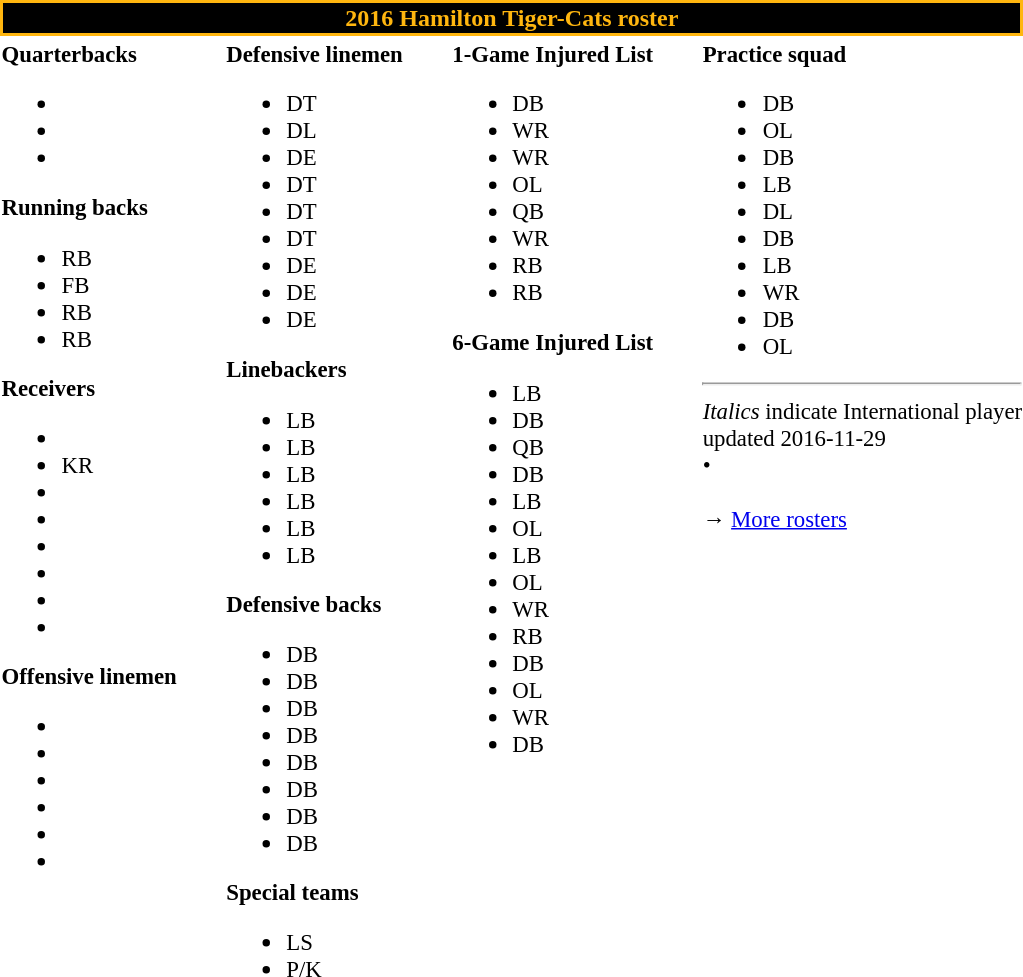<table class="toccolours" style="text-align: left;">
<tr>
<th colspan=7 style="background:#000000; border: 2px solid #FFB60F; color:#FFB60F; text-align:center;">2016 Hamilton Tiger-Cats roster</th>
</tr>
<tr>
<td style="font-size: 95%;vertical-align:top;"><strong>Quarterbacks</strong><br><ul><li></li><li></li><li></li></ul><strong>Running backs</strong><ul><li> RB</li><li> FB</li><li> RB</li><li> RB</li></ul><strong>Receivers</strong><ul><li></li><li> KR</li><li></li><li></li><li></li><li></li><li></li><li></li></ul><strong>Offensive linemen</strong><ul><li></li><li></li><li></li><li></li><li></li><li></li></ul></td>
<td style="width: 25px;"></td>
<td style="font-size: 95%;vertical-align:top;"><strong>Defensive linemen</strong><br><ul><li> DT</li><li> DL</li><li> DE</li><li> DT</li><li> DT</li><li> DT</li><li> DE</li><li> DE</li><li> DE</li></ul><strong>Linebackers</strong><ul><li> LB</li><li> LB</li><li> LB</li><li> LB</li><li> LB</li><li> LB</li></ul><strong>Defensive backs</strong><ul><li> DB</li><li> DB</li><li> DB</li><li> DB</li><li> DB</li><li> DB</li><li> DB</li><li> DB</li></ul><strong>Special teams</strong><ul><li> LS</li><li> P/K</li></ul></td>
<td style="width: 25px;"></td>
<td style="font-size: 95%;vertical-align:top;"><strong>1-Game Injured List</strong><br><ul><li> DB</li><li> WR</li><li> WR</li><li> OL</li><li> QB</li><li> WR</li><li> RB</li><li> RB</li></ul><strong>6-Game Injured List</strong><ul><li> LB</li><li> DB</li><li> QB</li><li> DB</li><li> LB</li><li> OL</li><li> LB</li><li> OL</li><li> WR</li><li> RB</li><li> DB</li><li> OL</li><li> WR</li><li> DB</li></ul></td>
<td style="width: 25px;"></td>
<td style="font-size: 95%;vertical-align:top;"><strong>Practice squad</strong><br><ul><li> DB</li><li> OL</li><li> DB</li><li> LB</li><li> DL</li><li> DB</li><li> LB</li><li> WR</li><li> DB</li><li> OL</li></ul><hr>
<em>Italics</em> indicate International player<br>
<span></span> updated 2016-11-29<br>
<span></span> • <span></span><br>
<br>→ <a href='#'>More rosters</a></td>
</tr>
<tr>
</tr>
</table>
